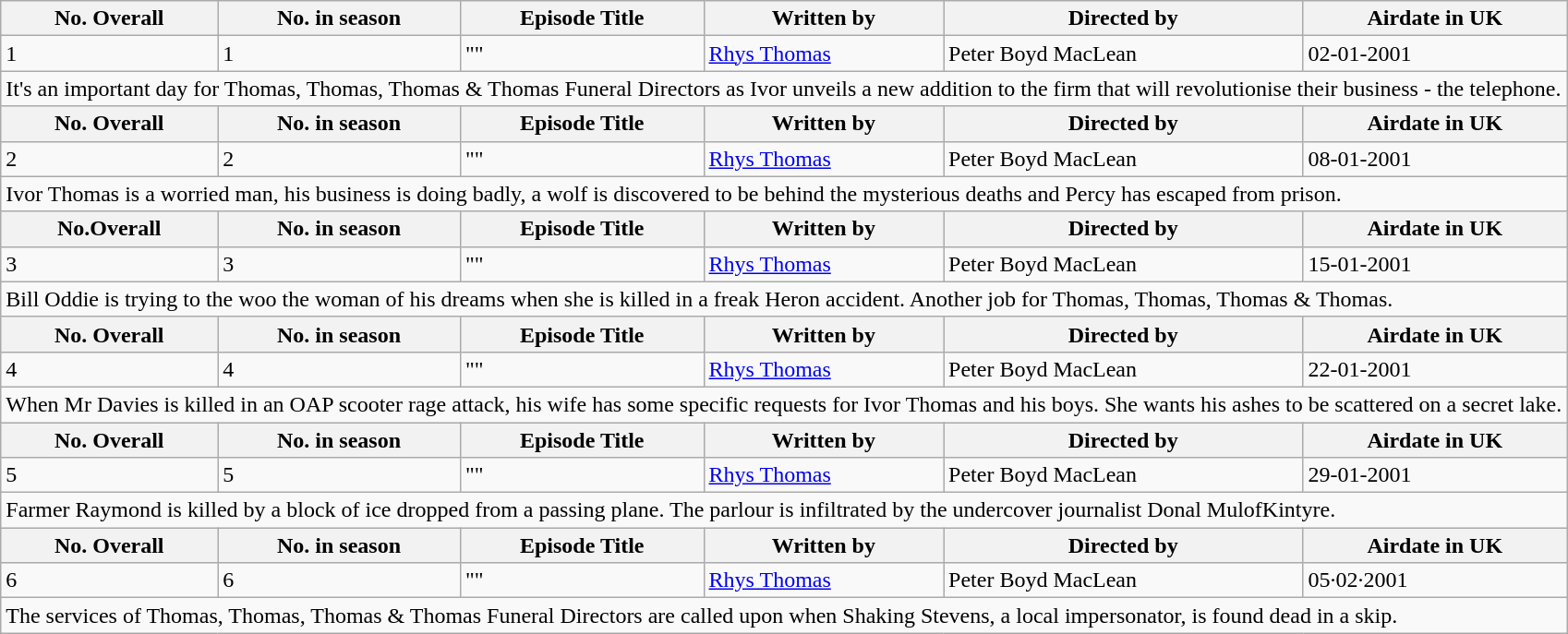<table class="wikitable">
<tr>
<th>No. Overall</th>
<th>No. in season</th>
<th>Episode Title</th>
<th>Written by</th>
<th>Directed by</th>
<th>Airdate in UK</th>
</tr>
<tr>
<td>1</td>
<td>1</td>
<td>""</td>
<td><a href='#'>Rhys Thomas</a></td>
<td>Peter Boyd MacLean</td>
<td>02-01-2001</td>
</tr>
<tr>
<td colspan="6">It's an important day for Thomas, Thomas, Thomas & Thomas Funeral Directors as Ivor unveils a new addition to the firm that will revolutionise their business - the telephone.</td>
</tr>
<tr>
<th>No. Overall</th>
<th>No. in season</th>
<th>Episode Title</th>
<th>Written by</th>
<th>Directed by</th>
<th>Airdate in UK</th>
</tr>
<tr>
<td>2</td>
<td>2</td>
<td>""</td>
<td><a href='#'>Rhys Thomas</a></td>
<td>Peter Boyd MacLean</td>
<td>08-01-2001</td>
</tr>
<tr>
<td colspan="6">Ivor Thomas is a worried man, his business is doing badly, a wolf is discovered to be behind the mysterious deaths and Percy has escaped from prison.</td>
</tr>
<tr>
<th>No.Overall</th>
<th>No. in season</th>
<th>Episode Title</th>
<th>Written by</th>
<th>Directed by</th>
<th>Airdate in UK</th>
</tr>
<tr>
<td>3</td>
<td>3</td>
<td>""</td>
<td><a href='#'>Rhys Thomas</a></td>
<td>Peter Boyd MacLean</td>
<td>15-01-2001</td>
</tr>
<tr>
<td colspan="6">Bill Oddie is trying to the woo the woman of his dreams when she is killed in a freak Heron accident. Another job for Thomas, Thomas, Thomas & Thomas.</td>
</tr>
<tr>
<th>No. Overall</th>
<th>No. in season</th>
<th>Episode Title</th>
<th>Written by</th>
<th>Directed by</th>
<th>Airdate in UK</th>
</tr>
<tr>
<td>4</td>
<td>4</td>
<td>""</td>
<td><a href='#'>Rhys Thomas</a></td>
<td>Peter Boyd MacLean</td>
<td>22-01-2001</td>
</tr>
<tr>
<td colspan="6">When Mr Davies is killed in an OAP scooter rage attack, his wife has some specific requests for Ivor Thomas and his boys. She wants his ashes to be scattered on a secret lake.</td>
</tr>
<tr>
<th>No. Overall</th>
<th>No. in season</th>
<th>Episode Title</th>
<th>Written by</th>
<th>Directed by</th>
<th>Airdate in UK</th>
</tr>
<tr>
<td>5</td>
<td>5</td>
<td>""</td>
<td><a href='#'>Rhys Thomas</a></td>
<td>Peter Boyd MacLean</td>
<td>29-01-2001</td>
</tr>
<tr>
<td colspan="6">Farmer Raymond is killed by a block of ice dropped from a passing plane. The parlour is infiltrated by the undercover journalist Donal MulofKintyre.</td>
</tr>
<tr>
<th>No. Overall</th>
<th>No. in season</th>
<th>Episode Title</th>
<th>Written by</th>
<th>Directed by</th>
<th>Airdate in UK</th>
</tr>
<tr>
<td>6</td>
<td>6</td>
<td>""</td>
<td><a href='#'>Rhys Thomas</a></td>
<td>Peter Boyd MacLean</td>
<td>05·02·2001</td>
</tr>
<tr>
<td colspan="6">The services of Thomas, Thomas, Thomas & Thomas Funeral Directors are called upon when Shaking Stevens, a local impersonator, is found dead in a skip.</td>
</tr>
</table>
